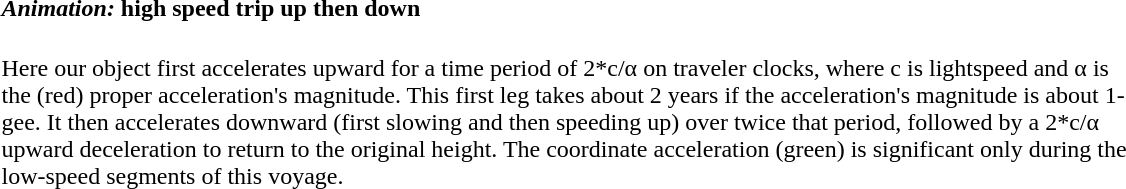<table class="toccolours collapsible collapsed" width="60%" style="text-align:left">
<tr>
<th><em>Animation:</em> high speed trip up then down</th>
</tr>
<tr>
<td><br>Here our object first accelerates upward for a time period of 2*c/α on traveler clocks, 
where c is lightspeed and α is the (red) proper acceleration's magnitude.  This first leg takes about 2 years if the acceleration's magnitude is about 1-gee.  It then accelerates downward (first slowing and then speeding up) over twice that period, followed by a 2*c/α upward deceleration to return to the original height.  The coordinate acceleration (green) is significant only during the low-speed segments of this voyage.</td>
</tr>
</table>
